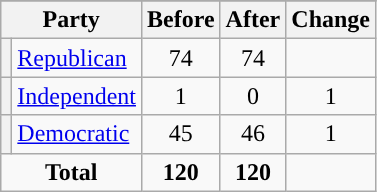<table class="wikitable" style="text-align:center;">
<tr>
</tr>
<tr>
<th colspan=2>Party</th>
<th>Before</th>
<th>After</th>
<th>Change</th>
</tr>
<tr>
<th style="background-color:"></th>
<td style="text-align:left;"><a href='#'>Republican</a></td>
<td>74</td>
<td>74</td>
<td></td>
</tr>
<tr>
<th style="background-color:"></th>
<td style="text-align:left;"><a href='#'>Independent</a></td>
<td>1</td>
<td>0</td>
<td> 1</td>
</tr>
<tr>
<th style="background-color:"></th>
<td style="text-align:left;"><a href='#'>Democratic</a></td>
<td>45</td>
<td>46</td>
<td> 1</td>
</tr>
<tr>
<td colspan=2><strong>Total</strong></td>
<td><strong>120</strong></td>
<td><strong>120</strong></td>
<td></td>
</tr>
</table>
